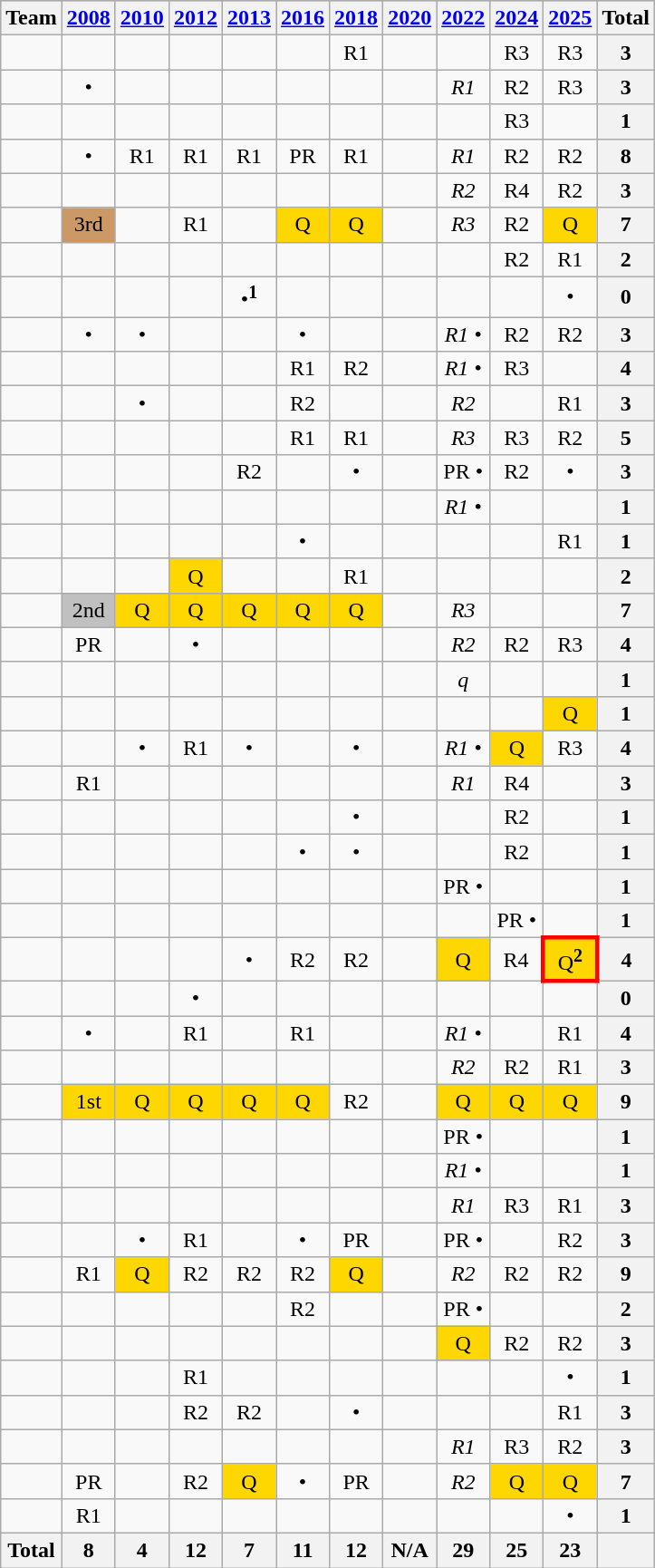<table class="wikitable">
<tr style="background:#cccccc;" align=center>
<th>Team</th>
<th><a href='#'>2008</a></th>
<th><a href='#'>2010</a></th>
<th><a href='#'>2012</a></th>
<th><a href='#'>2013</a></th>
<th><a href='#'>2016</a></th>
<th><a href='#'>2018</a></th>
<th><a href='#'>2020</a></th>
<th><a href='#'>2022</a></th>
<th><a href='#'>2024</a></th>
<th><a href='#'>2025</a></th>
<th>Total</th>
</tr>
<tr align=center>
<td align=left></td>
<td></td>
<td></td>
<td></td>
<td></td>
<td></td>
<td>R1</td>
<td></td>
<td></td>
<td>R3</td>
<td>R3</td>
<th>3</th>
</tr>
<tr align=center>
<td align=left></td>
<td>•</td>
<td></td>
<td></td>
<td></td>
<td></td>
<td></td>
<td></td>
<td><em>R1</em></td>
<td>R2</td>
<td>R3</td>
<th>3</th>
</tr>
<tr align=center>
<td align=left></td>
<td></td>
<td></td>
<td></td>
<td></td>
<td></td>
<td></td>
<td></td>
<td></td>
<td>R3</td>
<td></td>
<th>1</th>
</tr>
<tr align=center>
<td align=left></td>
<td>•</td>
<td>R1</td>
<td>R1</td>
<td>R1</td>
<td>PR</td>
<td>R1</td>
<td></td>
<td><em>R1</em></td>
<td>R2</td>
<td>R2</td>
<th>8</th>
</tr>
<tr align=center>
<td align=left></td>
<td></td>
<td></td>
<td></td>
<td></td>
<td></td>
<td></td>
<td></td>
<td><em>R2</em></td>
<td>R4</td>
<td>R2</td>
<th>3</th>
</tr>
<tr align=center>
<td align=left></td>
<td bgcolor=#cc9966>3rd</td>
<td></td>
<td>R1</td>
<td></td>
<td bgcolor=gold>Q</td>
<td bgcolor=gold>Q</td>
<td></td>
<td><em>R3</em></td>
<td>R2</td>
<td bgcolor=gold>Q</td>
<th>7</th>
</tr>
<tr align=center>
<td align=left></td>
<td></td>
<td></td>
<td></td>
<td></td>
<td></td>
<td></td>
<td></td>
<td></td>
<td>R2</td>
<td>R1</td>
<th>2</th>
</tr>
<tr align=center>
<td align=left></td>
<td></td>
<td></td>
<td></td>
<td>•<sup><strong>1</strong></sup></td>
<td></td>
<td></td>
<td></td>
<td></td>
<td></td>
<td>•</td>
<th>0</th>
</tr>
<tr align=center>
<td align=left></td>
<td>•</td>
<td>•</td>
<td></td>
<td></td>
<td>•</td>
<td></td>
<td></td>
<td><em>R1 •</em></td>
<td>R2</td>
<td>R2</td>
<th>3</th>
</tr>
<tr align=center>
<td align=left></td>
<td></td>
<td></td>
<td></td>
<td></td>
<td>R1</td>
<td>R2</td>
<td></td>
<td><em>R1 •</em></td>
<td>R3</td>
<td></td>
<th>4</th>
</tr>
<tr align=center>
<td align=left></td>
<td></td>
<td>•</td>
<td></td>
<td></td>
<td>R2</td>
<td></td>
<td></td>
<td><em>R2</em></td>
<td></td>
<td>R1</td>
<th>3</th>
</tr>
<tr align=center>
<td align=left></td>
<td></td>
<td></td>
<td></td>
<td></td>
<td>R1</td>
<td>R1</td>
<td></td>
<td><em>R3</em></td>
<td>R3</td>
<td>R2</td>
<th>5</th>
</tr>
<tr align=center>
<td align=left></td>
<td></td>
<td></td>
<td></td>
<td>R2</td>
<td></td>
<td>•</td>
<td></td>
<td>PR •</td>
<td>R2</td>
<td>•</td>
<th>3</th>
</tr>
<tr align=center>
<td align=left></td>
<td></td>
<td></td>
<td></td>
<td></td>
<td></td>
<td></td>
<td></td>
<td><em>R1 •</em></td>
<td></td>
<td></td>
<th>1</th>
</tr>
<tr align=center>
<td align=left></td>
<td></td>
<td></td>
<td></td>
<td></td>
<td>•</td>
<td></td>
<td></td>
<td></td>
<td></td>
<td>R1</td>
<th>1</th>
</tr>
<tr align=center>
<td align=left></td>
<td></td>
<td></td>
<td bgcolor=gold>Q</td>
<td></td>
<td></td>
<td>R1</td>
<td></td>
<td></td>
<td></td>
<td></td>
<th>2</th>
</tr>
<tr align=center>
<td align=left></td>
<td bgcolor=silver>2nd</td>
<td bgcolor=gold>Q</td>
<td bgcolor=gold>Q</td>
<td bgcolor=gold>Q</td>
<td bgcolor=gold>Q</td>
<td bgcolor=gold>Q</td>
<td></td>
<td><em>R3</em></td>
<td></td>
<td></td>
<th>7</th>
</tr>
<tr align=center>
<td align=left></td>
<td>PR</td>
<td></td>
<td>•</td>
<td></td>
<td></td>
<td></td>
<td></td>
<td><em>R2</em></td>
<td>R2</td>
<td>R3</td>
<th>4</th>
</tr>
<tr align=center>
<td align=left></td>
<td></td>
<td></td>
<td></td>
<td></td>
<td></td>
<td></td>
<td></td>
<td><em>q</em></td>
<td></td>
<td></td>
<th>1</th>
</tr>
<tr align=center>
<td align=left></td>
<td></td>
<td></td>
<td></td>
<td></td>
<td></td>
<td></td>
<td></td>
<td></td>
<td></td>
<td bgcolor=gold>Q</td>
<th>1</th>
</tr>
<tr align=center>
<td align=left></td>
<td></td>
<td>•</td>
<td>R1</td>
<td>•</td>
<td></td>
<td>•</td>
<td></td>
<td><em>R1 •</em></td>
<td bgcolor=gold>Q</td>
<td>R3</td>
<th>4</th>
</tr>
<tr align=center>
<td align=left></td>
<td>R1</td>
<td></td>
<td></td>
<td></td>
<td></td>
<td></td>
<td></td>
<td><em>R1</em></td>
<td>R4</td>
<td></td>
<th>3</th>
</tr>
<tr align=center>
<td align=left></td>
<td></td>
<td></td>
<td></td>
<td></td>
<td></td>
<td>•</td>
<td></td>
<td></td>
<td>R2</td>
<td></td>
<th>1</th>
</tr>
<tr align=center>
<td align=left></td>
<td></td>
<td></td>
<td></td>
<td></td>
<td>•</td>
<td>•</td>
<td></td>
<td></td>
<td>R2</td>
<td></td>
<th>1</th>
</tr>
<tr align=center>
<td align=left></td>
<td></td>
<td></td>
<td></td>
<td></td>
<td></td>
<td></td>
<td></td>
<td>PR •</td>
<td></td>
<td></td>
<th>1</th>
</tr>
<tr align=center>
<td align=left></td>
<td></td>
<td></td>
<td></td>
<td></td>
<td></td>
<td></td>
<td></td>
<td></td>
<td>PR •</td>
<td></td>
<th>1</th>
</tr>
<tr align=center>
<td align=left></td>
<td></td>
<td></td>
<td></td>
<td>•</td>
<td>R2</td>
<td>R2</td>
<td></td>
<td bgcolor=gold>Q</td>
<td>R4</td>
<td style="border: 3px solid red" bgcolor=gold>Q<sup><strong>2</strong></sup></td>
<th>4</th>
</tr>
<tr align=center>
<td align=left></td>
<td></td>
<td></td>
<td>•</td>
<td></td>
<td></td>
<td></td>
<td></td>
<td></td>
<td></td>
<td></td>
<th>0</th>
</tr>
<tr align=center>
<td align=left></td>
<td>•</td>
<td></td>
<td>R1</td>
<td></td>
<td>R1</td>
<td></td>
<td></td>
<td><em>R1 •</em></td>
<td></td>
<td>R1</td>
<th>4</th>
</tr>
<tr align=center>
<td align=left></td>
<td></td>
<td></td>
<td></td>
<td></td>
<td></td>
<td></td>
<td></td>
<td><em>R2</em></td>
<td>R2</td>
<td>R1</td>
<th>3</th>
</tr>
<tr align=center>
<td align=left></td>
<td bgcolor=gold>1st</td>
<td bgcolor=gold>Q</td>
<td bgcolor=gold>Q</td>
<td bgcolor=gold>Q</td>
<td bgcolor=gold>Q</td>
<td>R2</td>
<td></td>
<td bgcolor=gold>Q</td>
<td bgcolor=gold>Q</td>
<td bgcolor=gold>Q</td>
<th>9</th>
</tr>
<tr align=center>
<td align=left></td>
<td></td>
<td></td>
<td></td>
<td></td>
<td></td>
<td></td>
<td></td>
<td>PR •</td>
<td></td>
<td></td>
<th>1</th>
</tr>
<tr align=center>
<td align=left></td>
<td></td>
<td></td>
<td></td>
<td></td>
<td></td>
<td></td>
<td></td>
<td><em>R1 •</em></td>
<td></td>
<td></td>
<th>1</th>
</tr>
<tr align=center>
<td align=left></td>
<td></td>
<td></td>
<td></td>
<td></td>
<td></td>
<td></td>
<td></td>
<td><em>R1</em></td>
<td>R3</td>
<td>R1</td>
<th>3</th>
</tr>
<tr align=center>
<td align=left></td>
<td></td>
<td>•</td>
<td>R1</td>
<td></td>
<td>•</td>
<td>PR</td>
<td></td>
<td>PR •</td>
<td></td>
<td>R2</td>
<th>3</th>
</tr>
<tr align=center>
<td align=left></td>
<td>R1</td>
<td bgcolor=gold>Q</td>
<td>R2</td>
<td>R2</td>
<td>R2</td>
<td bgcolor=gold>Q</td>
<td></td>
<td><em>R2</em></td>
<td>R2</td>
<td>R2</td>
<th>9</th>
</tr>
<tr align=center>
<td align=left></td>
<td></td>
<td></td>
<td></td>
<td></td>
<td>R2</td>
<td></td>
<td></td>
<td>PR •</td>
<td></td>
<td></td>
<th>2</th>
</tr>
<tr align=center>
<td align=left></td>
<td></td>
<td></td>
<td></td>
<td></td>
<td></td>
<td></td>
<td></td>
<td bgcolor=gold>Q</td>
<td>R2</td>
<td>R2</td>
<th>3</th>
</tr>
<tr align=center>
<td align=left></td>
<td></td>
<td></td>
<td>R1</td>
<td></td>
<td></td>
<td></td>
<td></td>
<td></td>
<td></td>
<td>•</td>
<th>1</th>
</tr>
<tr align=center>
<td align=left></td>
<td></td>
<td></td>
<td>R2</td>
<td>R2</td>
<td></td>
<td>•</td>
<td></td>
<td></td>
<td></td>
<td>R1</td>
<th>3</th>
</tr>
<tr align=center>
<td align=left></td>
<td></td>
<td></td>
<td></td>
<td></td>
<td></td>
<td></td>
<td></td>
<td><em>R1</em></td>
<td>R3</td>
<td>R2</td>
<th>3</th>
</tr>
<tr align=center>
<td align=left></td>
<td>PR</td>
<td></td>
<td>R2</td>
<td bgcolor=gold>Q</td>
<td>•</td>
<td>PR</td>
<td></td>
<td><em>R2</em></td>
<td bgcolor=gold>Q</td>
<td bgcolor=gold>Q</td>
<th>7</th>
</tr>
<tr align=center>
<td align=left></td>
<td>R1</td>
<td></td>
<td></td>
<td></td>
<td></td>
<td></td>
<td></td>
<td></td>
<td></td>
<td>•</td>
<th>1</th>
</tr>
<tr>
<th>Total</th>
<th>8</th>
<th>4</th>
<th>12</th>
<th>7</th>
<th>11</th>
<th>12</th>
<th>N/A</th>
<th>29</th>
<th>25</th>
<th>23</th>
<th></th>
</tr>
</table>
